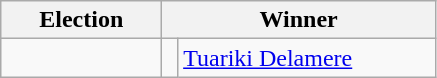<table class=wikitable>
<tr>
<th width=100>Election</th>
<th width=175 colspan=2>Winner</th>
</tr>
<tr>
<td></td>
<td></td>
<td><a href='#'>Tuariki Delamere</a></td>
</tr>
</table>
